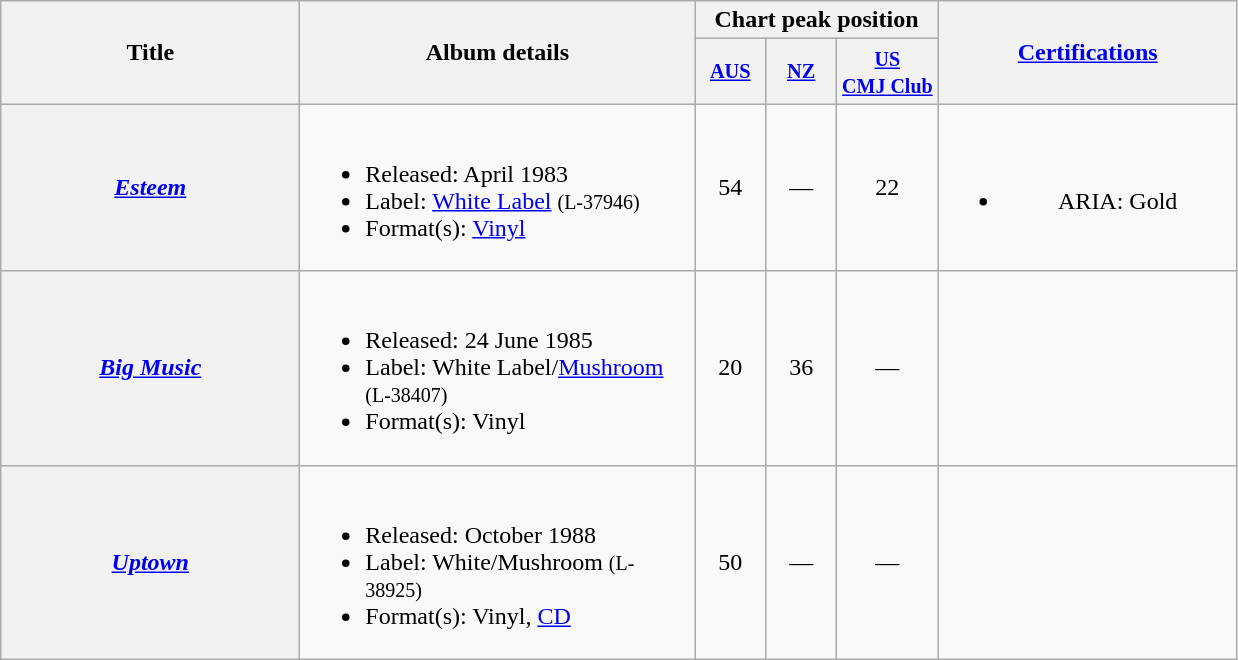<table class="wikitable plainrowheaders">
<tr>
<th scope="col" rowspan="2" style="width:12em;">Title</th>
<th scope="col" rowspan="2" style="width:16em;">Album details</th>
<th colspan="3">Chart peak position</th>
<th scope="col" rowspan="2" style="width:12em;"><a href='#'>Certifications</a></th>
</tr>
<tr>
<th style="width:3em;font-size:85%"><a href='#'>AUS</a><br></th>
<th style="width:3em;font-size:85%"><a href='#'>NZ</a><br></th>
<th><small><a href='#'>US</a></small><br><small><a href='#'>CMJ Club</a></small><br></th>
</tr>
<tr>
<th scope="row"><em><a href='#'>Esteem</a></em></th>
<td><br><ul><li>Released: April 1983</li><li>Label: <a href='#'>White Label</a> <small>(L-37946)</small></li><li>Format(s): <a href='#'>Vinyl</a></li></ul></td>
<td align="center">54</td>
<td align="center">—</td>
<td align="center">22</td>
<td align="center"><br><ul><li>ARIA: Gold</li></ul></td>
</tr>
<tr>
<th scope="row"><em><a href='#'>Big Music</a></em></th>
<td><br><ul><li>Released: 24 June 1985</li><li>Label: White Label/<a href='#'>Mushroom</a> <small>(L-38407)</small></li><li>Format(s): Vinyl</li></ul></td>
<td align="center">20</td>
<td align="center">36</td>
<td align="center">—</td>
<td></td>
</tr>
<tr>
<th scope="row"><em><a href='#'>Uptown</a></em></th>
<td><br><ul><li>Released: October 1988</li><li>Label: White/Mushroom <small>(L-38925)</small></li><li>Format(s): Vinyl, <a href='#'>CD</a></li></ul></td>
<td align="center">50</td>
<td align="center">—</td>
<td align="center">—</td>
<td></td>
</tr>
</table>
